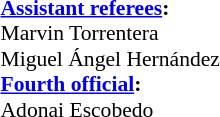<table width=100% style="font-size:90%">
<tr>
<td><br><strong><a href='#'>Assistant referees</a>:</strong>
<br>Marvin Torrentera 
<br>Miguel Ángel Hernández 
<br><strong><a href='#'>Fourth official</a>:</strong>
<br>Adonai Escobedo</td>
</tr>
</table>
